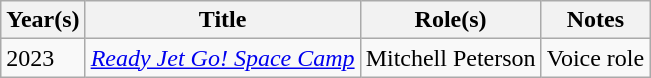<table class="wikitable plainrowheaders">
<tr>
<th scope="col">Year(s)</th>
<th scope="col">Title</th>
<th scope="col">Role(s)</th>
<th scope="col">Notes</th>
</tr>
<tr>
<td>2023</td>
<td scope="row"><em><a href='#'>Ready Jet Go! Space Camp</a></em></td>
<td>Mitchell Peterson</td>
<td>Voice role</td>
</tr>
</table>
